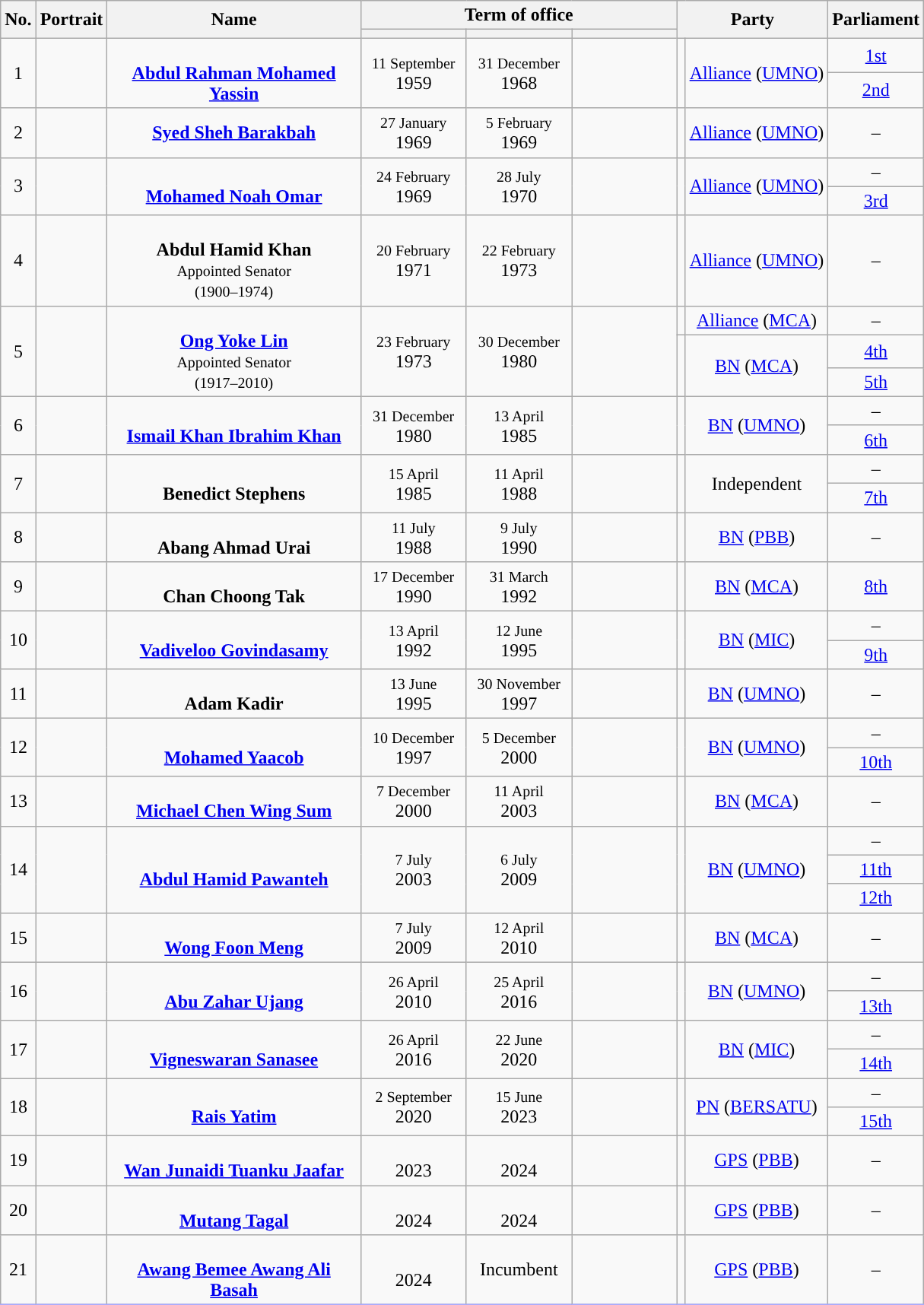<table class="wikitable" style="text-align:center; border:1px #aaf solid;">
<tr>
<th rowspan="2">No.</th>
<th rowspan="2">Portrait</th>
<th rowspan="2" width="215">Name<br></th>
<th colspan="3">Term of office</th>
<th colspan="2" rowspan="2">Party</th>
<th rowspan="2">Parliament</th>
</tr>
<tr>
<th width="85"></th>
<th width="85"></th>
<th width="85"></th>
</tr>
<tr>
<td rowspan="2">1</td>
<td rowspan="2"></td>
<td rowspan="2"><br><strong><a href='#'>Abdul Rahman Mohamed Yassin</a></strong><br></td>
<td rowspan="2"><small>11 September</small><br>1959</td>
<td rowspan="2"><small>31 December</small><br>1968</td>
<td rowspan="2"></td>
<td rowspan="2" style="background:"></td>
<td rowspan="2"><a href='#'>Alliance</a> (<a href='#'>UMNO</a>)</td>
<td><a href='#'>1st</a></td>
</tr>
<tr>
<td><a href='#'>2nd</a></td>
</tr>
<tr>
<td>2</td>
<td></td>
<td><strong><a href='#'>Syed Sheh Barakbah</a></strong><br></td>
<td><small>27 January</small><br>1969</td>
<td><small>5 February</small><br>1969</td>
<td></td>
<td style="background:"></td>
<td><a href='#'>Alliance</a> (<a href='#'>UMNO</a>)</td>
<td>–</td>
</tr>
<tr>
<td rowspan=2>3</td>
<td rowspan=2></td>
<td rowspan=2><br><strong><a href='#'>Mohamed Noah Omar</a></strong><br></td>
<td rowspan=2><small>24 February</small><br>1969</td>
<td rowspan=2><small>28 July</small><br>1970</td>
<td rowspan=2></td>
<td rowspan=2 style="background:"></td>
<td rowspan=2><a href='#'>Alliance</a> (<a href='#'>UMNO</a>)</td>
<td>–</td>
</tr>
<tr>
<td><a href='#'>3rd</a></td>
</tr>
<tr>
<td>4</td>
<td></td>
<td><br><strong>Abdul Hamid Khan</strong><br><small>Appointed Senator</small><br><small>(1900–1974)</small></td>
<td><small>20 February</small><br>1971</td>
<td><small>22 February</small><br>1973</td>
<td></td>
<td style="background:"></td>
<td><a href='#'>Alliance</a> (<a href='#'>UMNO</a>)</td>
<td>–</td>
</tr>
<tr>
<td rowspan="3">5</td>
<td rowspan="3"></td>
<td rowspan="3"><br><strong><a href='#'>Ong Yoke Lin</a></strong><br><small>Appointed Senator</small><br><small>(1917–2010)</small></td>
<td rowspan="3"><small>23 February</small><br>1973</td>
<td rowspan="3"><small>30 December</small><br>1980</td>
<td rowspan="3"></td>
<td style="background:"></td>
<td><a href='#'>Alliance</a> (<a href='#'>MCA</a>)</td>
<td>–</td>
</tr>
<tr>
<td rowspan="2" style="background:"></td>
<td rowspan="2"><a href='#'>BN</a> (<a href='#'>MCA</a>)</td>
<td><a href='#'>4th</a></td>
</tr>
<tr>
<td><a href='#'>5th</a></td>
</tr>
<tr>
<td rowspan="2">6</td>
<td rowspan="2"></td>
<td rowspan="2"><br><strong><a href='#'>Ismail Khan Ibrahim Khan</a></strong><br></td>
<td rowspan="2"><small>31 December</small><br>1980</td>
<td rowspan="2"><small>13 April</small><br>1985</td>
<td rowspan="2"></td>
<td rowspan="2" style="background:"></td>
<td rowspan="2"><a href='#'>BN</a> (<a href='#'>UMNO</a>)</td>
<td>–</td>
</tr>
<tr>
<td><a href='#'>6th</a></td>
</tr>
<tr>
<td rowspan="2">7</td>
<td rowspan="2"></td>
<td rowspan="2"><br><strong>Benedict Stephens</strong><br></td>
<td rowspan="2"><small>15 April</small><br>1985</td>
<td rowspan="2"><small>11 April</small><br>1988</td>
<td rowspan="2"></td>
<td rowspan="2" style="background:"></td>
<td rowspan="2">Independent</td>
<td>–</td>
</tr>
<tr>
<td><a href='#'>7th</a></td>
</tr>
<tr>
<td>8</td>
<td></td>
<td><br><strong>Abang Ahmad Urai</strong><br></td>
<td><small>11 July</small><br>1988</td>
<td><small>9 July</small><br>1990</td>
<td></td>
<td style="background:"></td>
<td><a href='#'>BN</a> (<a href='#'>PBB</a>)</td>
<td>–</td>
</tr>
<tr>
<td>9</td>
<td></td>
<td><br><strong>Chan Choong Tak</strong><br></td>
<td><small>17 December</small><br>1990</td>
<td><small>31 March</small><br>1992</td>
<td></td>
<td style="background:"></td>
<td><a href='#'>BN</a> (<a href='#'>MCA</a>)</td>
<td><a href='#'>8th</a></td>
</tr>
<tr>
<td rowspan="2">10</td>
<td rowspan="2"></td>
<td rowspan="2"><br><strong><a href='#'>Vadiveloo Govindasamy</a></strong><br></td>
<td rowspan="2"><small>13 April</small><br>1992</td>
<td rowspan="2"><small>12 June</small><br>1995</td>
<td rowspan="2"></td>
<td rowspan="2" style="background:"></td>
<td rowspan="2"><a href='#'>BN</a> (<a href='#'>MIC</a>)</td>
<td>–</td>
</tr>
<tr>
<td><a href='#'>9th</a></td>
</tr>
<tr>
<td>11</td>
<td></td>
<td><br><strong>Adam Kadir</strong><br></td>
<td><small>13 June</small><br>1995</td>
<td><small>30 November</small><br>1997</td>
<td></td>
<td style="background:"></td>
<td><a href='#'>BN</a> (<a href='#'>UMNO</a>)</td>
<td>–</td>
</tr>
<tr>
<td rowspan="2">12</td>
<td rowspan="2"></td>
<td rowspan="2"><br><strong><a href='#'>Mohamed Yaacob</a></strong><br></td>
<td rowspan="2"><small>10 December</small><br>1997</td>
<td rowspan="2"><small>5 December</small><br>2000</td>
<td rowspan="2"></td>
<td rowspan="2" style="background:"></td>
<td rowspan="2"><a href='#'>BN</a> (<a href='#'>UMNO</a>)</td>
<td>–</td>
</tr>
<tr>
<td><a href='#'>10th</a></td>
</tr>
<tr>
<td>13</td>
<td></td>
<td><br><strong><a href='#'>Michael Chen Wing Sum</a></strong><br></td>
<td><small>7 December</small><br>2000</td>
<td><small>11 April</small><br>2003</td>
<td></td>
<td style="background:"></td>
<td><a href='#'>BN</a> (<a href='#'>MCA</a>)</td>
<td>–</td>
</tr>
<tr>
<td rowspan="3">14</td>
<td rowspan="3"></td>
<td rowspan="3"><br><strong><a href='#'>Abdul Hamid Pawanteh</a></strong><br></td>
<td rowspan="3"><small>7 July</small><br>2003</td>
<td rowspan="3"><small>6 July</small><br>2009</td>
<td rowspan="3"></td>
<td rowspan="3" style="background:"></td>
<td rowspan="3"><a href='#'>BN</a> (<a href='#'>UMNO</a>)</td>
<td>–</td>
</tr>
<tr>
<td><a href='#'>11th</a></td>
</tr>
<tr>
<td><a href='#'>12th</a></td>
</tr>
<tr>
<td>15</td>
<td></td>
<td><br><strong><a href='#'>Wong Foon Meng</a></strong><br></td>
<td><small>7 July</small><br>2009</td>
<td><small>12 April</small><br>2010</td>
<td></td>
<td style="background:"></td>
<td><a href='#'>BN</a> (<a href='#'>MCA</a>)</td>
<td>–</td>
</tr>
<tr>
<td rowspan="2">16</td>
<td rowspan="2"></td>
<td rowspan="2"><br><strong><a href='#'>Abu Zahar Ujang</a></strong><br></td>
<td rowspan="2"><small>26 April</small><br>2010</td>
<td rowspan="2"><small>25 April</small><br>2016</td>
<td rowspan="2"></td>
<td rowspan="2" style="background:"></td>
<td rowspan="2"><a href='#'>BN</a> (<a href='#'>UMNO</a>)</td>
<td>–</td>
</tr>
<tr>
<td><a href='#'>13th</a></td>
</tr>
<tr>
<td rowspan=2>17</td>
<td rowspan=2></td>
<td rowspan=2><br><strong><a href='#'>Vigneswaran Sanasee</a></strong><br></td>
<td rowspan=2><small>26 April</small><br>2016</td>
<td rowspan=2><small>22 June</small><br>2020</td>
<td rowspan=2></td>
<td rowspan=2 style="background:"></td>
<td rowspan=2><a href='#'>BN</a> (<a href='#'>MIC</a>)</td>
<td>–</td>
</tr>
<tr>
<td><a href='#'>14th</a></td>
</tr>
<tr>
<td rowspan=2>18</td>
<td rowspan=2></td>
<td rowspan=2><br><strong><a href='#'>Rais Yatim</a></strong><br></td>
<td rowspan=2><small>2 September</small><br>2020</td>
<td rowspan=2><small>15 June</small><br>2023</td>
<td rowspan=2></td>
<td rowspan=2 style="background:"></td>
<td rowspan=2><a href='#'>PN</a> (<a href='#'>BERSATU</a>)</td>
<td>–</td>
</tr>
<tr>
<td><a href='#'>15th</a></td>
</tr>
<tr>
<td>19</td>
<td></td>
<td><br><strong><a href='#'>Wan Junaidi Tuanku Jaafar</a></strong><br></td>
<td><br>2023</td>
<td><br>2024</td>
<td></td>
<td style="background:"></td>
<td><a href='#'>GPS</a> (<a href='#'>PBB</a>)</td>
<td>–</td>
</tr>
<tr>
<td>20</td>
<td></td>
<td><br><strong><a href='#'>Mutang Tagal</a></strong><br></td>
<td><br>2024</td>
<td><br>2024</td>
<td></td>
<td style="background:"></td>
<td><a href='#'>GPS</a> (<a href='#'>PBB</a>)</td>
<td>–</td>
</tr>
<tr>
<td>21</td>
<td></td>
<td><br><strong><a href='#'>Awang Bemee Awang Ali Basah</a></strong><br></td>
<td><br>2024</td>
<td>Incumbent</td>
<td></td>
<td style="background:"></td>
<td><a href='#'>GPS</a> (<a href='#'>PBB</a>)</td>
<td>–</td>
</tr>
<tr>
</tr>
</table>
